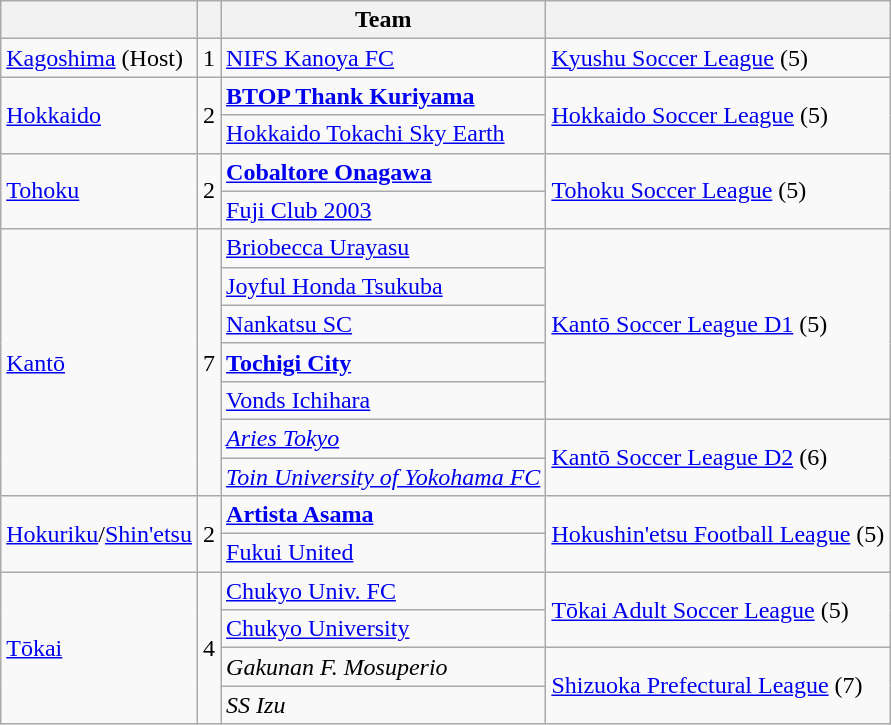<table class = "wikitable" style = "text-align:left">
<tr>
<th></th>
<th></th>
<th>Team</th>
<th></th>
</tr>
<tr>
<td><a href='#'>Kagoshima</a> (Host)</td>
<td>1</td>
<td><a href='#'>NIFS Kanoya FC</a></td>
<td><a href='#'>Kyushu Soccer League</a> (5)</td>
</tr>
<tr>
<td rowspan=2><a href='#'>Hokkaido</a></td>
<td rowspan=2>2</td>
<td><strong><a href='#'>BTOP Thank Kuriyama</a></strong></td>
<td rowspan=2><a href='#'>Hokkaido Soccer League</a> (5)</td>
</tr>
<tr>
<td><a href='#'>Hokkaido Tokachi Sky Earth</a></td>
</tr>
<tr>
<td rowspan=2><a href='#'>Tohoku</a></td>
<td rowspan=2>2</td>
<td><strong><a href='#'>Cobaltore Onagawa</a></strong></td>
<td rowspan=2><a href='#'>Tohoku Soccer League</a> (5)</td>
</tr>
<tr>
<td><a href='#'>Fuji Club 2003</a></td>
</tr>
<tr>
<td rowspan=7><a href='#'>Kantō</a></td>
<td rowspan=7>7</td>
<td><a href='#'>Briobecca Urayasu</a></td>
<td rowspan=5><a href='#'>Kantō Soccer League D1</a> (5)</td>
</tr>
<tr>
<td><a href='#'>Joyful Honda Tsukuba</a></td>
</tr>
<tr>
<td><a href='#'>Nankatsu SC</a></td>
</tr>
<tr>
<td><strong><a href='#'>Tochigi City</a></strong></td>
</tr>
<tr>
<td><a href='#'>Vonds Ichihara</a></td>
</tr>
<tr>
<td><em><a href='#'>Aries Tokyo</a></em></td>
<td rowspan=2><a href='#'>Kantō Soccer League D2</a> (6)</td>
</tr>
<tr>
<td><em><a href='#'>Toin University of Yokohama FC</a></em></td>
</tr>
<tr>
<td rowspan=2><a href='#'>Hokuriku</a>/<a href='#'>Shin'etsu</a></td>
<td rowspan=2>2</td>
<td><strong><a href='#'>Artista Asama</a></strong></td>
<td rowspan=2><a href='#'>Hokushin'etsu Football League</a> (5)</td>
</tr>
<tr>
<td><a href='#'>Fukui United</a></td>
</tr>
<tr>
<td rowspan=4><a href='#'>Tōkai</a></td>
<td rowspan=4>4</td>
<td><a href='#'>Chukyo Univ. FC</a></td>
<td rowspan=2><a href='#'>Tōkai Adult Soccer League</a> (5)</td>
</tr>
<tr>
<td><a href='#'>Chukyo University</a></td>
</tr>
<tr>
<td><em>Gakunan F. Mosuperio</em></td>
<td rowspan=2><a href='#'>Shizuoka Prefectural League</a> (7)</td>
</tr>
<tr>
<td><em>SS Izu</em></td>
</tr>
</table>
